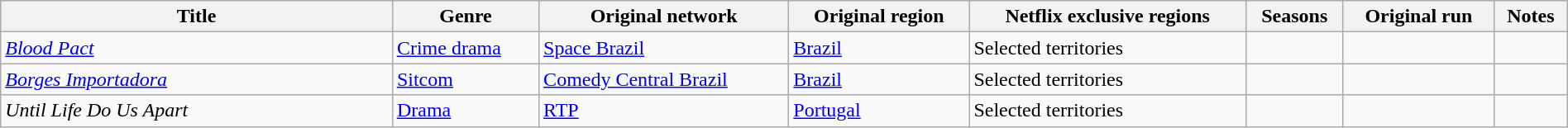<table class="wikitable sortable" style="width:100%;">
<tr>
<th scope="col" style="width:25%;">Title</th>
<th>Genre</th>
<th>Original network</th>
<th>Original region</th>
<th>Netflix exclusive regions</th>
<th>Seasons</th>
<th>Original run</th>
<th>Notes</th>
</tr>
<tr>
<td><em><a href='#'>Blood Pact</a></em></td>
<td><a href='#'>Crime drama</a></td>
<td><a href='#'>Space Brazil</a></td>
<td><a href='#'>Brazil</a></td>
<td>Selected territories</td>
<td></td>
<td></td>
<td></td>
</tr>
<tr>
<td><em><a href='#'>Borges Importadora</a></em></td>
<td><a href='#'>Sitcom</a></td>
<td><a href='#'>Comedy Central Brazil</a></td>
<td><a href='#'>Brazil</a></td>
<td>Selected territories</td>
<td></td>
<td></td>
<td></td>
</tr>
<tr>
<td><em>Until Life Do Us Apart</em></td>
<td><a href='#'>Drama</a></td>
<td><a href='#'>RTP</a></td>
<td><a href='#'>Portugal</a></td>
<td>Selected territories</td>
<td></td>
<td></td>
<td></td>
</tr>
</table>
